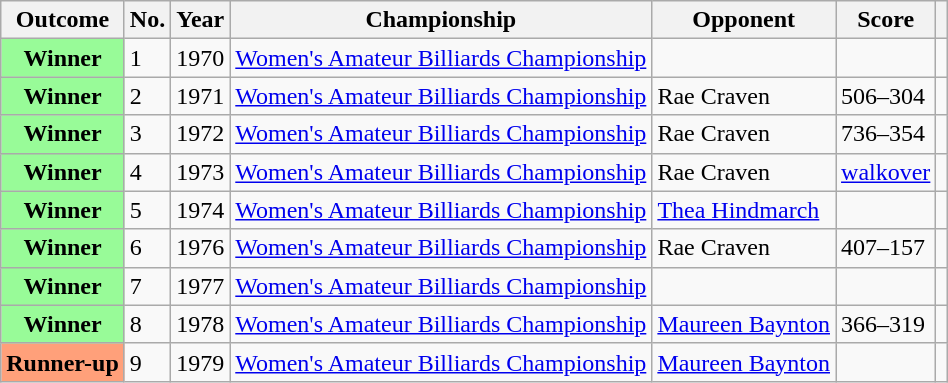<table class="wikitable">
<tr>
<th scope=col>Outcome</th>
<th scope=col>No.</th>
<th scope=col>Year</th>
<th scope=col>Championship</th>
<th scope=col>Opponent</th>
<th scope=col>Score</th>
<th scope="col" class=unsortable></th>
</tr>
<tr>
<th scope="row" style="background:#98FB98">Winner</th>
<td>1</td>
<td>1970</td>
<td><a href='#'>Women's Amateur Billiards Championship</a></td>
<td></td>
<td></td>
<td></td>
</tr>
<tr>
<th scope="row" style="background:#98FB98">Winner</th>
<td>2</td>
<td>1971</td>
<td><a href='#'>Women's Amateur Billiards Championship</a></td>
<td>Rae Craven</td>
<td>506–304</td>
<td></td>
</tr>
<tr>
<th scope="row" style="background:#98FB98">Winner</th>
<td>3</td>
<td>1972</td>
<td><a href='#'>Women's Amateur Billiards Championship</a></td>
<td>Rae Craven</td>
<td>736–354</td>
<td></td>
</tr>
<tr>
<th scope="row" style="background:#98FB98">Winner</th>
<td>4</td>
<td>1973</td>
<td><a href='#'>Women's Amateur Billiards Championship</a></td>
<td>Rae Craven</td>
<td><a href='#'>walkover</a></td>
<td></td>
</tr>
<tr>
<th scope="row" style="background:#98FB98">Winner</th>
<td>5</td>
<td>1974</td>
<td><a href='#'>Women's Amateur Billiards Championship</a></td>
<td><a href='#'>Thea Hindmarch</a></td>
<td></td>
<td></td>
</tr>
<tr>
<th scope="row" style="background:#98FB98">Winner</th>
<td>6</td>
<td>1976</td>
<td><a href='#'>Women's Amateur Billiards Championship</a></td>
<td>Rae Craven</td>
<td>407–157</td>
<td></td>
</tr>
<tr>
<th scope="row" style="background:#98FB98">Winner</th>
<td>7</td>
<td>1977</td>
<td><a href='#'>Women's Amateur Billiards Championship</a></td>
<td></td>
<td></td>
<td></td>
</tr>
<tr>
<th scope="row" style="background:#98FB98">Winner</th>
<td>8</td>
<td>1978</td>
<td><a href='#'>Women's Amateur Billiards Championship</a></td>
<td><a href='#'>Maureen Baynton</a></td>
<td>366–319</td>
<td></td>
</tr>
<tr>
<th scope="row" style="background:#ffa07a;">Runner-up</th>
<td>9</td>
<td>1979</td>
<td><a href='#'>Women's Amateur Billiards Championship</a></td>
<td><a href='#'>Maureen Baynton</a></td>
<td></td>
<td></td>
</tr>
</table>
